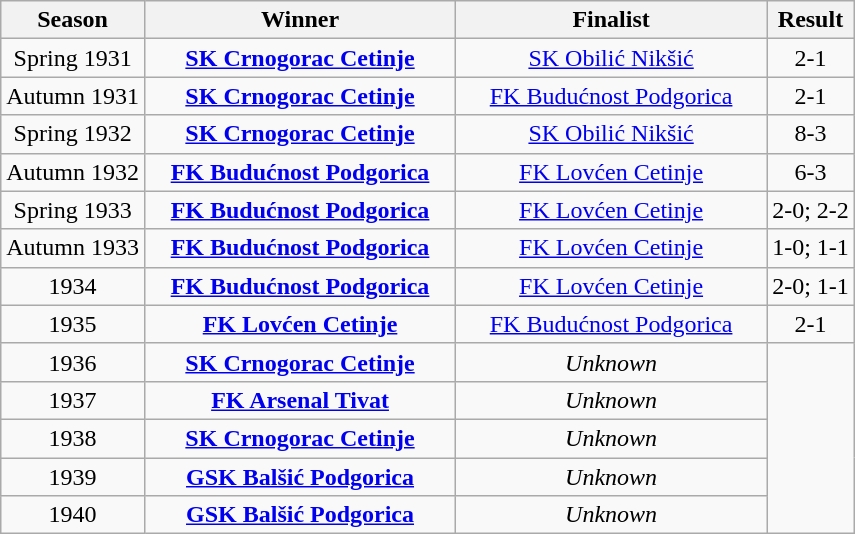<table class="wikitable" style="text-align: center;">
<tr>
<th>Season</th>
<th style="width:200px;">Winner</th>
<th style="width:200px;">Finalist</th>
<th>Result</th>
</tr>
<tr>
<td>Spring 1931</td>
<td><strong><a href='#'>SK Crnogorac Cetinje</a></strong></td>
<td><a href='#'>SK Obilić Nikšić</a></td>
<td>2-1</td>
</tr>
<tr>
<td>Autumn 1931</td>
<td><strong><a href='#'>SK Crnogorac Cetinje</a></strong></td>
<td><a href='#'>FK Budućnost Podgorica</a></td>
<td>2-1</td>
</tr>
<tr>
<td>Spring 1932</td>
<td><strong><a href='#'>SK Crnogorac Cetinje</a></strong></td>
<td><a href='#'>SK Obilić Nikšić</a></td>
<td>8-3</td>
</tr>
<tr>
<td>Autumn 1932</td>
<td><strong><a href='#'>FK Budućnost Podgorica</a></strong></td>
<td><a href='#'>FK Lovćen Cetinje</a></td>
<td>6-3</td>
</tr>
<tr>
<td>Spring 1933</td>
<td><strong><a href='#'>FK Budućnost Podgorica</a></strong></td>
<td><a href='#'>FK Lovćen Cetinje</a></td>
<td>2-0; 2-2</td>
</tr>
<tr>
<td>Autumn 1933</td>
<td><strong><a href='#'>FK Budućnost Podgorica</a></strong></td>
<td><a href='#'>FK Lovćen Cetinje</a></td>
<td>1-0; 1-1</td>
</tr>
<tr>
<td>1934</td>
<td><strong><a href='#'>FK Budućnost Podgorica</a></strong></td>
<td><a href='#'>FK Lovćen Cetinje</a></td>
<td>2-0; 1-1</td>
</tr>
<tr>
<td>1935</td>
<td><strong><a href='#'>FK Lovćen Cetinje</a></strong></td>
<td><a href='#'>FK Budućnost Podgorica</a></td>
<td>2-1</td>
</tr>
<tr>
<td>1936</td>
<td><strong><a href='#'>SK Crnogorac Cetinje</a></strong></td>
<td><em>Unknown</em></td>
</tr>
<tr>
<td>1937</td>
<td><strong><a href='#'>FK Arsenal Tivat</a></strong></td>
<td><em>Unknown</em></td>
</tr>
<tr>
<td>1938</td>
<td><strong><a href='#'>SK Crnogorac Cetinje</a></strong></td>
<td><em>Unknown</em></td>
</tr>
<tr>
<td>1939</td>
<td><strong><a href='#'>GSK Balšić Podgorica</a></strong></td>
<td><em>Unknown</em></td>
</tr>
<tr>
<td>1940</td>
<td><strong><a href='#'>GSK Balšić Podgorica</a></strong></td>
<td><em>Unknown</em></td>
</tr>
</table>
